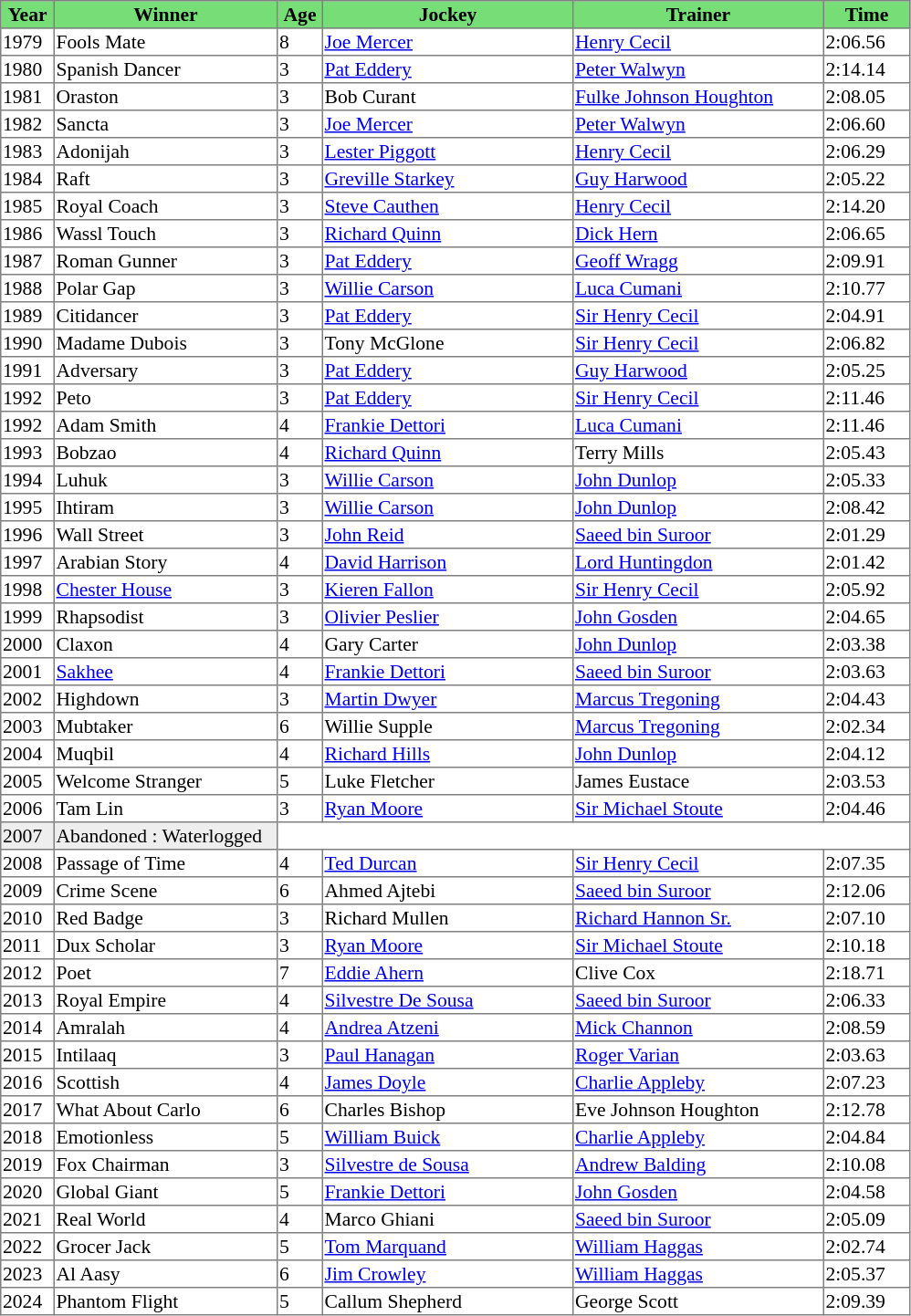<table class = "sortable" | border="1" style="border-collapse: collapse; font-size:90%">
<tr bgcolor="#77dd77" align="center">
<th style="width:36px"><strong>Year</strong></th>
<th style="width:160px"><strong>Winner</strong></th>
<th style="width:30px"><strong>Age</strong></th>
<th style="width:180px"><strong>Jockey</strong></th>
<th style="width:180px"><strong>Trainer</strong></th>
<th style="width:60px"><strong>Time</strong></th>
</tr>
<tr>
<td>1979</td>
<td>Fools Mate</td>
<td>8</td>
<td><a href='#'>Joe Mercer</a></td>
<td><a href='#'>Henry Cecil</a></td>
<td>2:06.56</td>
</tr>
<tr>
<td>1980</td>
<td>Spanish Dancer</td>
<td>3</td>
<td><a href='#'>Pat Eddery</a></td>
<td><a href='#'>Peter Walwyn</a></td>
<td>2:14.14</td>
</tr>
<tr>
<td>1981</td>
<td>Oraston</td>
<td>3</td>
<td>Bob Curant</td>
<td><a href='#'>Fulke Johnson Houghton</a></td>
<td>2:08.05</td>
</tr>
<tr>
<td>1982</td>
<td>Sancta</td>
<td>3</td>
<td><a href='#'>Joe Mercer</a></td>
<td><a href='#'>Peter Walwyn</a></td>
<td>2:06.60</td>
</tr>
<tr>
<td>1983</td>
<td>Adonijah</td>
<td>3</td>
<td><a href='#'>Lester Piggott</a></td>
<td><a href='#'>Henry Cecil</a></td>
<td>2:06.29</td>
</tr>
<tr>
<td>1984</td>
<td>Raft</td>
<td>3</td>
<td><a href='#'>Greville Starkey</a></td>
<td><a href='#'>Guy Harwood</a></td>
<td>2:05.22</td>
</tr>
<tr>
<td>1985</td>
<td>Royal Coach</td>
<td>3</td>
<td><a href='#'>Steve Cauthen</a></td>
<td><a href='#'>Henry Cecil</a></td>
<td>2:14.20</td>
</tr>
<tr>
<td>1986</td>
<td>Wassl Touch</td>
<td>3</td>
<td><a href='#'>Richard Quinn</a></td>
<td><a href='#'>Dick Hern</a></td>
<td>2:06.65</td>
</tr>
<tr>
<td>1987</td>
<td>Roman Gunner</td>
<td>3</td>
<td><a href='#'>Pat Eddery</a></td>
<td><a href='#'>Geoff Wragg</a></td>
<td>2:09.91</td>
</tr>
<tr>
<td>1988</td>
<td>Polar Gap</td>
<td>3</td>
<td><a href='#'>Willie Carson</a></td>
<td><a href='#'>Luca Cumani</a></td>
<td>2:10.77</td>
</tr>
<tr>
<td>1989</td>
<td>Citidancer</td>
<td>3</td>
<td><a href='#'>Pat Eddery</a></td>
<td><a href='#'>Sir Henry Cecil</a></td>
<td>2:04.91</td>
</tr>
<tr>
<td>1990</td>
<td>Madame Dubois</td>
<td>3</td>
<td>Tony McGlone</td>
<td><a href='#'>Sir Henry Cecil</a></td>
<td>2:06.82</td>
</tr>
<tr>
<td>1991</td>
<td>Adversary</td>
<td>3</td>
<td><a href='#'>Pat Eddery</a></td>
<td><a href='#'>Guy Harwood</a></td>
<td>2:05.25</td>
</tr>
<tr>
<td>1992</td>
<td>Peto</td>
<td>3</td>
<td><a href='#'>Pat Eddery</a></td>
<td><a href='#'>Sir Henry Cecil</a></td>
<td>2:11.46</td>
</tr>
<tr>
<td>1992</td>
<td>Adam Smith</td>
<td>4</td>
<td><a href='#'>Frankie Dettori</a></td>
<td><a href='#'>Luca Cumani</a></td>
<td>2:11.46</td>
</tr>
<tr>
<td>1993</td>
<td>Bobzao</td>
<td>4</td>
<td><a href='#'>Richard Quinn</a></td>
<td>Terry Mills</td>
<td>2:05.43</td>
</tr>
<tr>
<td>1994</td>
<td>Luhuk</td>
<td>3</td>
<td><a href='#'>Willie Carson</a></td>
<td><a href='#'>John Dunlop</a></td>
<td>2:05.33</td>
</tr>
<tr>
<td>1995</td>
<td>Ihtiram</td>
<td>3</td>
<td><a href='#'>Willie Carson</a></td>
<td><a href='#'>John Dunlop</a></td>
<td>2:08.42</td>
</tr>
<tr>
<td>1996</td>
<td>Wall Street</td>
<td>3</td>
<td><a href='#'>John Reid</a></td>
<td><a href='#'>Saeed bin Suroor</a></td>
<td>2:01.29</td>
</tr>
<tr>
<td>1997</td>
<td>Arabian Story</td>
<td>4</td>
<td><a href='#'>David Harrison</a></td>
<td><a href='#'>Lord Huntingdon</a></td>
<td>2:01.42</td>
</tr>
<tr>
<td>1998</td>
<td><a href='#'>Chester House</a></td>
<td>3</td>
<td><a href='#'>Kieren Fallon</a></td>
<td><a href='#'>Sir Henry Cecil</a></td>
<td>2:05.92</td>
</tr>
<tr>
<td>1999</td>
<td>Rhapsodist</td>
<td>3</td>
<td><a href='#'>Olivier Peslier</a></td>
<td><a href='#'>John Gosden</a></td>
<td>2:04.65</td>
</tr>
<tr>
<td>2000</td>
<td>Claxon</td>
<td>4</td>
<td>Gary Carter</td>
<td><a href='#'>John Dunlop</a></td>
<td>2:03.38</td>
</tr>
<tr>
<td>2001</td>
<td><a href='#'>Sakhee</a></td>
<td>4</td>
<td><a href='#'>Frankie Dettori</a></td>
<td><a href='#'>Saeed bin Suroor</a></td>
<td>2:03.63</td>
</tr>
<tr>
<td>2002</td>
<td>Highdown</td>
<td>3</td>
<td><a href='#'>Martin Dwyer</a></td>
<td><a href='#'>Marcus Tregoning</a></td>
<td>2:04.43</td>
</tr>
<tr>
<td>2003</td>
<td>Mubtaker</td>
<td>6</td>
<td>Willie Supple</td>
<td><a href='#'>Marcus Tregoning</a></td>
<td>2:02.34</td>
</tr>
<tr>
<td>2004</td>
<td>Muqbil</td>
<td>4</td>
<td><a href='#'>Richard Hills</a></td>
<td><a href='#'>John Dunlop</a></td>
<td>2:04.12</td>
</tr>
<tr>
<td>2005</td>
<td>Welcome Stranger</td>
<td>5</td>
<td>Luke Fletcher</td>
<td>James Eustace</td>
<td>2:03.53</td>
</tr>
<tr>
<td>2006</td>
<td>Tam Lin</td>
<td>3</td>
<td><a href='#'>Ryan Moore</a></td>
<td><a href='#'>Sir Michael Stoute</a></td>
<td>2:04.46</td>
</tr>
<tr bgcolor="#eeeeee">
<td>2007<br><td>Abandoned : Waterlogged</td></td>
</tr>
<tr>
<td>2008</td>
<td>Passage of Time</td>
<td>4</td>
<td><a href='#'>Ted Durcan</a></td>
<td><a href='#'>Sir Henry Cecil</a></td>
<td>2:07.35</td>
</tr>
<tr>
<td>2009</td>
<td>Crime Scene</td>
<td>6</td>
<td>Ahmed Ajtebi</td>
<td><a href='#'>Saeed bin Suroor</a></td>
<td>2:12.06</td>
</tr>
<tr>
<td>2010</td>
<td>Red Badge</td>
<td>3</td>
<td>Richard Mullen</td>
<td><a href='#'>Richard Hannon Sr.</a></td>
<td>2:07.10</td>
</tr>
<tr>
<td>2011</td>
<td>Dux Scholar</td>
<td>3</td>
<td><a href='#'>Ryan Moore</a></td>
<td><a href='#'>Sir Michael Stoute</a></td>
<td>2:10.18</td>
</tr>
<tr>
<td>2012</td>
<td>Poet</td>
<td>7</td>
<td><a href='#'>Eddie Ahern</a></td>
<td>Clive Cox</td>
<td>2:18.71</td>
</tr>
<tr>
<td>2013</td>
<td>Royal Empire</td>
<td>4</td>
<td><a href='#'>Silvestre De Sousa</a></td>
<td><a href='#'>Saeed bin Suroor</a></td>
<td>2:06.33</td>
</tr>
<tr>
<td>2014</td>
<td>Amralah</td>
<td>4</td>
<td><a href='#'>Andrea Atzeni</a></td>
<td><a href='#'>Mick Channon</a></td>
<td>2:08.59</td>
</tr>
<tr>
<td>2015</td>
<td>Intilaaq</td>
<td>3</td>
<td><a href='#'>Paul Hanagan</a></td>
<td><a href='#'>Roger Varian</a></td>
<td>2:03.63</td>
</tr>
<tr>
<td>2016</td>
<td>Scottish</td>
<td>4</td>
<td><a href='#'>James Doyle</a></td>
<td><a href='#'>Charlie Appleby</a></td>
<td>2:07.23</td>
</tr>
<tr>
<td>2017</td>
<td>What About Carlo</td>
<td>6</td>
<td>Charles Bishop</td>
<td>Eve Johnson Houghton</td>
<td>2:12.78</td>
</tr>
<tr>
<td>2018</td>
<td>Emotionless</td>
<td>5</td>
<td><a href='#'>William Buick</a></td>
<td><a href='#'>Charlie Appleby</a></td>
<td>2:04.84</td>
</tr>
<tr>
<td>2019</td>
<td>Fox Chairman</td>
<td>3</td>
<td><a href='#'>Silvestre de Sousa</a></td>
<td><a href='#'>Andrew Balding</a></td>
<td>2:10.08</td>
</tr>
<tr>
<td>2020</td>
<td>Global Giant</td>
<td>5</td>
<td><a href='#'>Frankie Dettori</a></td>
<td><a href='#'>John Gosden</a></td>
<td>2:04.58</td>
</tr>
<tr>
<td>2021</td>
<td>Real World</td>
<td>4</td>
<td>Marco Ghiani</td>
<td><a href='#'>Saeed bin Suroor</a></td>
<td>2:05.09</td>
</tr>
<tr>
<td>2022</td>
<td>Grocer Jack</td>
<td>5</td>
<td><a href='#'>Tom Marquand</a></td>
<td><a href='#'>William Haggas</a></td>
<td>2:02.74</td>
</tr>
<tr>
<td>2023</td>
<td>Al Aasy</td>
<td>6</td>
<td><a href='#'>Jim Crowley</a></td>
<td><a href='#'>William Haggas</a></td>
<td>2:05.37</td>
</tr>
<tr>
<td>2024</td>
<td>Phantom Flight</td>
<td>5</td>
<td>Callum Shepherd</td>
<td>George Scott</td>
<td>2:09.39</td>
</tr>
</table>
